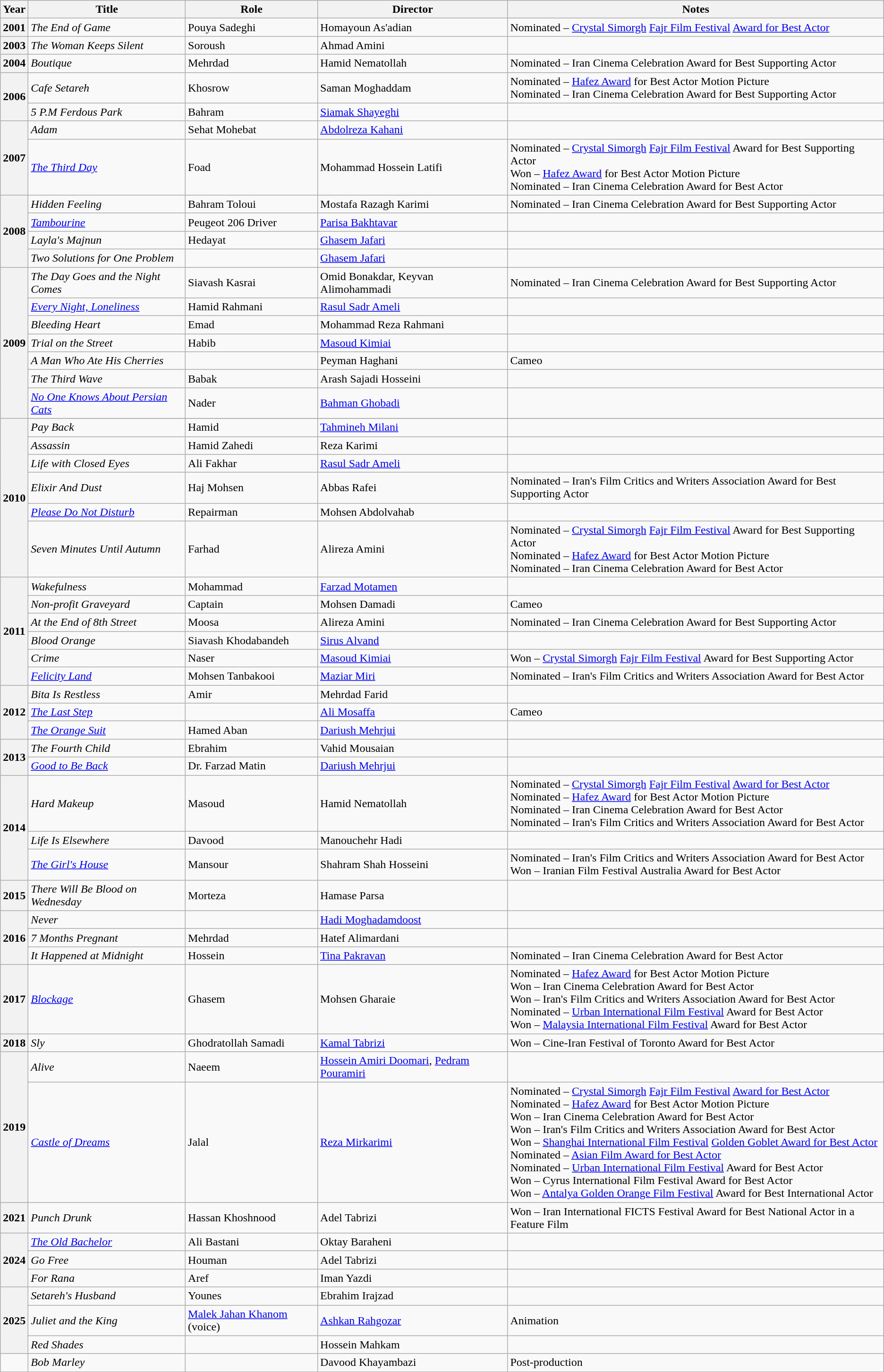<table class="wikitable plainrowheaders sortable"  style=font-size:100%>
<tr>
<th scope="col">Year</th>
<th scope="col">Title</th>
<th scope="col">Role</th>
<th scope="col">Director</th>
<th>Notes</th>
</tr>
<tr>
<th scope=row>2001</th>
<td><em>The End of Game</em></td>
<td>Pouya Sadeghi</td>
<td>Homayoun As'adian</td>
<td>Nominated – <a href='#'>Crystal Simorgh</a> <a href='#'>Fajr Film Festival</a> <a href='#'>Award for Best Actor</a></td>
</tr>
<tr>
<th scope=row>2003</th>
<td><em>The Woman Keeps Silent</em></td>
<td>Soroush</td>
<td>Ahmad Amini</td>
<td></td>
</tr>
<tr>
<th scope=row>2004</th>
<td><em>Boutique</em></td>
<td>Mehrdad</td>
<td>Hamid Nematollah</td>
<td>Nominated – Iran Cinema Celebration Award for Best Supporting Actor</td>
</tr>
<tr>
<th scope=row rowspan="2">2006</th>
<td><em>Cafe Setareh</em></td>
<td>Khosrow</td>
<td>Saman Moghaddam</td>
<td>Nominated – <a href='#'>Hafez Award</a> for Best Actor Motion Picture<br>Nominated – Iran Cinema Celebration Award for Best Supporting Actor</td>
</tr>
<tr>
<td><em>5 P.M Ferdous Park</em></td>
<td>Bahram</td>
<td><a href='#'>Siamak Shayeghi</a></td>
<td></td>
</tr>
<tr>
<th scope=row rowspan="2">2007</th>
<td><em>Adam</em></td>
<td>Sehat Mohebat</td>
<td><a href='#'>Abdolreza Kahani</a></td>
<td></td>
</tr>
<tr>
<td><a href='#'><em>The Third Day</em></a></td>
<td>Foad</td>
<td>Mohammad Hossein Latifi</td>
<td>Nominated – <a href='#'>Crystal Simorgh</a> <a href='#'>Fajr Film Festival</a> Award for Best Supporting Actor<br>Won – <a href='#'>Hafez Award</a> for Best Actor Motion Picture<br>Nominated – Iran Cinema Celebration Award for Best Actor</td>
</tr>
<tr>
<th scope=row rowspan="4">2008</th>
<td><em>Hidden Feeling</em></td>
<td>Bahram Toloui</td>
<td>Mostafa Razagh Karimi</td>
<td>Nominated – Iran Cinema Celebration Award for Best Supporting Actor</td>
</tr>
<tr>
<td><em><a href='#'>Tambourine</a></em></td>
<td>Peugeot 206 Driver</td>
<td><a href='#'>Parisa Bakhtavar</a></td>
<td></td>
</tr>
<tr>
<td><em>Layla's Majnun</em></td>
<td>Hedayat</td>
<td><a href='#'>Ghasem Jafari</a></td>
<td></td>
</tr>
<tr>
<td><em>Two Solutions for One Problem</em></td>
<td></td>
<td><a href='#'>Ghasem Jafari</a></td>
<td></td>
</tr>
<tr>
<th scope=row rowspan="7">2009</th>
<td><em>The Day Goes and the Night Comes</em></td>
<td>Siavash Kasrai</td>
<td>Omid Bonakdar, Keyvan Alimohammadi</td>
<td>Nominated – Iran Cinema Celebration Award for Best Supporting Actor</td>
</tr>
<tr>
<td><em><a href='#'>Every Night, Loneliness</a></em></td>
<td>Hamid Rahmani</td>
<td><a href='#'>Rasul Sadr Ameli</a></td>
<td></td>
</tr>
<tr>
<td><em>Bleeding Heart</em></td>
<td>Emad</td>
<td>Mohammad Reza Rahmani</td>
<td></td>
</tr>
<tr>
<td><em>Trial on the Street</em></td>
<td>Habib</td>
<td><a href='#'>Masoud Kimiai</a></td>
<td></td>
</tr>
<tr>
<td><em>A Man Who Ate His Cherries</em></td>
<td></td>
<td>Peyman Haghani</td>
<td>Cameo</td>
</tr>
<tr>
<td><em>The Third Wave</em></td>
<td>Babak</td>
<td>Arash Sajadi Hosseini</td>
<td></td>
</tr>
<tr>
<td><em><a href='#'>No One Knows About Persian Cats</a></em></td>
<td>Nader</td>
<td><a href='#'>Bahman Ghobadi</a></td>
<td></td>
</tr>
<tr>
<th scope=row rowspan="7">2010</th>
</tr>
<tr>
<td><em>Pay Back</em></td>
<td>Hamid</td>
<td><a href='#'>Tahmineh Milani</a></td>
<td></td>
</tr>
<tr>
<td><em>Assassin</em></td>
<td>Hamid Zahedi</td>
<td>Reza Karimi</td>
<td></td>
</tr>
<tr>
<td><em>Life with Closed Eyes</em></td>
<td>Ali Fakhar</td>
<td><a href='#'>Rasul Sadr Ameli</a></td>
<td></td>
</tr>
<tr>
<td><em>Elixir And Dust</em></td>
<td>Haj Mohsen</td>
<td>Abbas Rafei</td>
<td>Nominated – Iran's Film Critics and Writers Association Award for Best Supporting Actor</td>
</tr>
<tr>
<td><em><a href='#'>Please Do Not Disturb</a></em></td>
<td>Repairman</td>
<td>Mohsen Abdolvahab</td>
<td></td>
</tr>
<tr>
<td><em>Seven Minutes Until Autumn</em></td>
<td>Farhad</td>
<td>Alireza Amini</td>
<td>Nominated – <a href='#'>Crystal Simorgh</a> <a href='#'>Fajr Film Festival</a> Award for Best Supporting Actor<br>Nominated – <a href='#'>Hafez Award</a> for Best Actor Motion Picture<br>Nominated – Iran Cinema Celebration Award for Best Actor</td>
</tr>
<tr>
<th scope=row rowspan="6">2011</th>
<td><em>Wakefulness</em></td>
<td>Mohammad</td>
<td><a href='#'>Farzad Motamen</a></td>
<td></td>
</tr>
<tr>
<td><em>Non-profit Graveyard</em></td>
<td>Captain</td>
<td>Mohsen Damadi</td>
<td>Cameo</td>
</tr>
<tr>
<td><em>At the End of 8th Street</em></td>
<td>Moosa</td>
<td>Alireza Amini</td>
<td>Nominated – Iran Cinema Celebration Award for Best Supporting Actor</td>
</tr>
<tr>
<td><em>Blood Orange</em></td>
<td>Siavash Khodabandeh</td>
<td><a href='#'>Sirus Alvand</a></td>
<td></td>
</tr>
<tr>
<td><em>Crime</em></td>
<td>Naser</td>
<td><a href='#'>Masoud Kimiai</a></td>
<td>Won – <a href='#'>Crystal Simorgh</a> <a href='#'>Fajr Film Festival</a> Award for Best Supporting Actor</td>
</tr>
<tr>
<td><em><a href='#'>Felicity Land</a></em></td>
<td>Mohsen Tanbakooi</td>
<td><a href='#'>Maziar Miri</a></td>
<td>Nominated – Iran's Film Critics and Writers Association Award for Best Actor</td>
</tr>
<tr>
<th scope=row rowspan="3">2012</th>
<td><em>Bita Is Restless</em></td>
<td>Amir</td>
<td>Mehrdad Farid</td>
<td></td>
</tr>
<tr>
<td><em><a href='#'>The Last Step</a></em></td>
<td></td>
<td><a href='#'>Ali Mosaffa</a></td>
<td>Cameo</td>
</tr>
<tr>
<td><em><a href='#'>The Orange Suit</a></em></td>
<td>Hamed Aban</td>
<td><a href='#'>Dariush Mehrjui</a></td>
<td></td>
</tr>
<tr>
<th scope=row rowspan="2">2013</th>
<td><em>The Fourth Child</em></td>
<td>Ebrahim</td>
<td>Vahid Mousaian</td>
<td></td>
</tr>
<tr>
<td><a href='#'><em>Good to Be Back</em></a></td>
<td>Dr. Farzad Matin</td>
<td><a href='#'>Dariush Mehrjui</a></td>
<td></td>
</tr>
<tr>
<th scope=row rowspan="3">2014</th>
<td><em>Hard Makeup</em></td>
<td>Masoud</td>
<td>Hamid Nematollah</td>
<td>Nominated – <a href='#'>Crystal Simorgh</a> <a href='#'>Fajr Film Festival</a> <a href='#'>Award for Best Actor</a><br>Nominated – <a href='#'>Hafez Award</a> for Best Actor Motion Picture<br>Nominated – Iran Cinema Celebration Award for Best Actor<br>Nominated – Iran's Film Critics and Writers Association Award for Best Actor</td>
</tr>
<tr>
<td><em>Life Is Elsewhere</em></td>
<td>Davood</td>
<td>Manouchehr Hadi</td>
<td></td>
</tr>
<tr>
<td><em><a href='#'>The Girl's House</a></em></td>
<td>Mansour</td>
<td>Shahram Shah Hosseini</td>
<td>Nominated – Iran's Film Critics and Writers Association Award for Best Actor<br>Won – Iranian Film Festival Australia Award for Best Actor</td>
</tr>
<tr>
<th scope=row>2015</th>
<td><em>There Will Be Blood on Wednesday</em></td>
<td>Morteza</td>
<td>Hamase Parsa</td>
<td></td>
</tr>
<tr>
<th scope=row rowspan="3">2016</th>
<td><em>Never</em></td>
<td></td>
<td><a href='#'>Hadi Moghadamdoost</a></td>
<td></td>
</tr>
<tr>
<td><em>7 Months Pregnant</em></td>
<td>Mehrdad</td>
<td>Hatef Alimardani</td>
<td></td>
</tr>
<tr>
<td><em>It Happened at Midnight</em></td>
<td>Hossein</td>
<td><a href='#'>Tina Pakravan</a></td>
<td>Nominated – Iran Cinema Celebration Award for Best Actor</td>
</tr>
<tr>
<th scope=row>2017</th>
<td><em><a href='#'>Blockage</a></em></td>
<td>Ghasem</td>
<td>Mohsen Gharaie</td>
<td>Nominated – <a href='#'>Hafez Award</a> for Best Actor Motion Picture<br>Won – Iran Cinema Celebration Award for Best Actor<br>Won – Iran's Film Critics and Writers Association Award for Best Actor<br>Nominated – <a href='#'>Urban International Film Festival</a> Award for Best Actor<br>Won – <a href='#'>Malaysia International Film Festival</a> Award for Best Actor</td>
</tr>
<tr>
<th scope=row>2018</th>
<td><em>Sly</em></td>
<td>Ghodratollah Samadi</td>
<td><a href='#'>Kamal Tabrizi</a></td>
<td>Won – Cine-Iran Festival of Toronto Award for Best Actor</td>
</tr>
<tr>
<th scope=row rowspan="2">2019</th>
<td><em>Alive</em></td>
<td>Naeem</td>
<td><a href='#'>Hossein Amiri Doomari</a>, <a href='#'>Pedram Pouramiri</a></td>
<td></td>
</tr>
<tr>
<td><em><a href='#'>Castle of Dreams</a></em></td>
<td>Jalal</td>
<td><a href='#'>Reza Mirkarimi</a></td>
<td>Nominated – <a href='#'>Crystal Simorgh</a> <a href='#'>Fajr Film Festival</a> <a href='#'>Award for Best Actor</a><br>Nominated – <a href='#'>Hafez Award</a> for Best Actor Motion Picture<br>Won – Iran Cinema Celebration Award for Best Actor<br>Won – Iran's Film Critics and Writers Association Award for Best Actor<br>Won – <a href='#'>Shanghai International Film Festival</a> <a href='#'>Golden Goblet Award for Best Actor</a><br>Nominated – <a href='#'>Asian Film Award for Best Actor</a><br>Nominated – <a href='#'>Urban International Film Festival</a> Award for Best Actor<br>Won – Cyrus International Film Festival Award for Best Actor<br>Won – <a href='#'>Antalya Golden Orange Film Festival</a> Award for Best International Actor</td>
</tr>
<tr>
<th scope=row>2021</th>
<td><em>Punch Drunk</em></td>
<td>Hassan Khoshnood</td>
<td>Adel Tabrizi</td>
<td>Won – Iran International FICTS Festival Award for Best National Actor in a Feature Film</td>
</tr>
<tr>
<th rowspan="3" scope="row">2024</th>
<td><em><a href='#'>The Old Bachelor</a></em></td>
<td>Ali Bastani</td>
<td>Oktay Baraheni</td>
<td></td>
</tr>
<tr>
<td><em>Go Free</em></td>
<td>Houman</td>
<td>Adel Tabrizi</td>
<td></td>
</tr>
<tr>
<td><em>For Rana</em></td>
<td>Aref</td>
<td>Iman Yazdi</td>
<td></td>
</tr>
<tr>
<th rowspan="3" scope="row">2025</th>
<td><em>Setareh's Husband</em></td>
<td>Younes</td>
<td>Ebrahim Irajzad</td>
<td></td>
</tr>
<tr>
<td><em>Juliet and the King</em></td>
<td><a href='#'>Malek Jahan Khanom</a> (voice)</td>
<td><a href='#'>Ashkan Rahgozar</a></td>
<td>Animation</td>
</tr>
<tr>
<td><em>Red Shades</em></td>
<td></td>
<td>Hossein Mahkam</td>
<td></td>
</tr>
<tr>
<td></td>
<td><em>Bob Marley</em></td>
<td></td>
<td>Davood Khayambazi</td>
<td>Post-production</td>
</tr>
</table>
